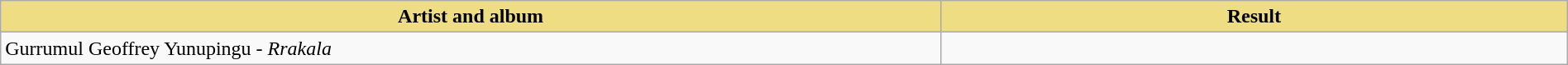<table class="wikitable" width=100%>
<tr>
<th style="width:15%;background:#EEDD82;">Artist and album</th>
<th style="width:10%;background:#EEDD82;">Result</th>
</tr>
<tr>
<td>Gurrumul Geoffrey Yunupingu - <em>Rrakala</em></td>
<td></td>
</tr>
</table>
